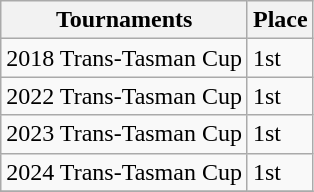<table class="wikitable collapsible">
<tr>
<th>Tournaments</th>
<th>Place</th>
</tr>
<tr>
<td>2018 Trans-Tasman Cup</td>
<td>1st</td>
</tr>
<tr>
<td>2022 Trans-Tasman Cup</td>
<td>1st</td>
</tr>
<tr>
<td>2023 Trans-Tasman Cup</td>
<td>1st</td>
</tr>
<tr>
<td>2024 Trans-Tasman Cup</td>
<td>1st</td>
</tr>
<tr>
</tr>
</table>
